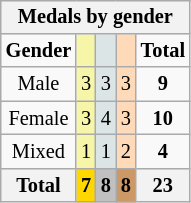<table class="wikitable" style="font-size:85%;float:left;text-align:center">
<tr style="background:#efefef;">
<th colspan=5><strong>Medals by gender</strong></th>
</tr>
<tr>
<td><strong>Gender</strong></td>
<td style="background:#F7F6A8"></td>
<td style="background:#DCE5E5"></td>
<td style="background:#FFDAB9"></td>
<td><strong>Total</strong></td>
</tr>
<tr>
<td>Male</td>
<td style="background:#F7F6A8">3</td>
<td style="background:#DCE5E5">3</td>
<td style="background:#FFDAB9">3</td>
<td><strong>9</strong></td>
</tr>
<tr>
<td>Female</td>
<td style="background:#F7F6A8">3</td>
<td style="background:#DCE5E5">4</td>
<td style="background:#FFDAB9">3</td>
<td><strong>10</strong></td>
</tr>
<tr>
<td>Mixed</td>
<td style="background:#F7F6A8">1</td>
<td style="background:#DCE5E5">1</td>
<td style="background:#FFDAB9">2</td>
<td><strong>4</strong></td>
</tr>
<tr>
<th><strong>Total</strong></th>
<th style="background:gold;"><strong>7</strong></th>
<th style="background:silver;"><strong>8</strong></th>
<th style="background:#c96;"><strong>8</strong></th>
<th><strong>23</strong></th>
</tr>
</table>
